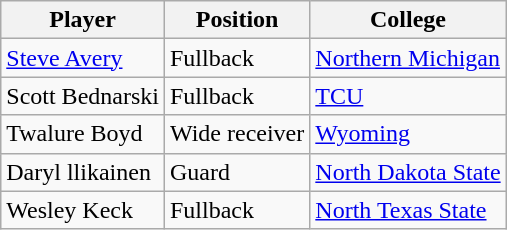<table class="wikitable">
<tr>
<th>Player</th>
<th>Position</th>
<th>College</th>
</tr>
<tr>
<td><a href='#'>Steve Avery</a></td>
<td>Fullback</td>
<td><a href='#'>Northern Michigan</a></td>
</tr>
<tr>
<td>Scott Bednarski</td>
<td>Fullback</td>
<td><a href='#'>TCU</a></td>
</tr>
<tr>
<td>Twalure Boyd</td>
<td>Wide receiver</td>
<td><a href='#'>Wyoming</a></td>
</tr>
<tr>
<td>Daryl llikainen</td>
<td>Guard</td>
<td><a href='#'>North Dakota State</a></td>
</tr>
<tr>
<td>Wesley Keck</td>
<td>Fullback</td>
<td><a href='#'>North Texas State</a></td>
</tr>
</table>
